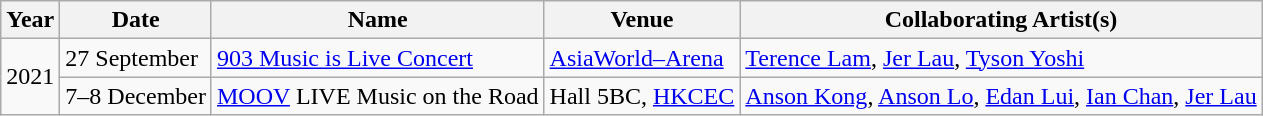<table class="wikitable">
<tr>
<th>Year</th>
<th>Date</th>
<th>Name</th>
<th>Venue</th>
<th>Collaborating Artist(s)</th>
</tr>
<tr>
<td rowspan="2">2021</td>
<td>27 September</td>
<td><a href='#'>903 Music is Live Concert</a></td>
<td><a href='#'>AsiaWorld–Arena</a></td>
<td><a href='#'>Terence Lam</a>, <a href='#'>Jer Lau</a>, <a href='#'>Tyson Yoshi</a></td>
</tr>
<tr>
<td>7–8 December</td>
<td><a href='#'>MOOV</a> LIVE Music on the Road</td>
<td>Hall 5BC, <a href='#'>HKCEC</a></td>
<td><a href='#'>Anson Kong</a>, <a href='#'>Anson Lo</a>, <a href='#'>Edan Lui</a>, <a href='#'>Ian Chan</a>, <a href='#'>Jer Lau</a></td>
</tr>
</table>
